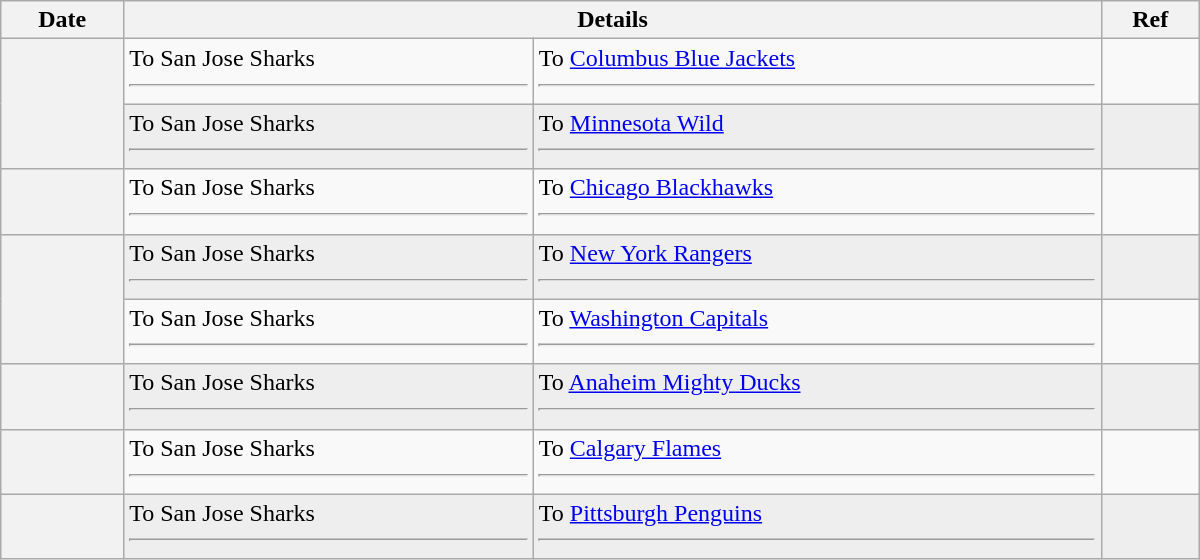<table class="wikitable plainrowheaders" style="width: 50em;">
<tr>
<th scope="col">Date</th>
<th scope="col" colspan="2">Details</th>
<th scope="col">Ref</th>
</tr>
<tr>
<th scope="row" rowspan=2></th>
<td valign="top">To San Jose Sharks <hr> </td>
<td valign="top">To <a href='#'>Columbus Blue Jackets</a> <hr> </td>
<td></td>
</tr>
<tr bgcolor="#eeeeee">
<td valign="top">To San Jose Sharks <hr> </td>
<td valign="top">To <a href='#'>Minnesota Wild</a> <hr> </td>
<td></td>
</tr>
<tr>
<th scope="row"></th>
<td valign="top">To San Jose Sharks <hr> </td>
<td valign="top">To <a href='#'>Chicago Blackhawks</a> <hr> </td>
<td></td>
</tr>
<tr bgcolor="#eeeeee">
<th scope="row" rowspan=2></th>
<td valign="top">To San Jose Sharks <hr> </td>
<td valign="top">To <a href='#'>New York Rangers</a> <hr> </td>
<td></td>
</tr>
<tr>
<td valign="top">To San Jose Sharks <hr> </td>
<td valign="top">To <a href='#'>Washington Capitals</a> <hr> </td>
<td></td>
</tr>
<tr bgcolor="#eeeeee">
<th scope="row"></th>
<td valign="top">To San Jose Sharks <hr> </td>
<td valign="top">To <a href='#'>Anaheim Mighty Ducks</a> <hr> </td>
<td></td>
</tr>
<tr>
<th scope="row"></th>
<td valign="top">To San Jose Sharks <hr> </td>
<td valign="top">To <a href='#'>Calgary Flames</a> <hr> </td>
<td></td>
</tr>
<tr bgcolor="#eeeeee">
<th scope="row"></th>
<td valign="top">To San Jose Sharks <hr> </td>
<td valign="top">To <a href='#'>Pittsburgh Penguins</a> <hr> </td>
<td></td>
</tr>
</table>
